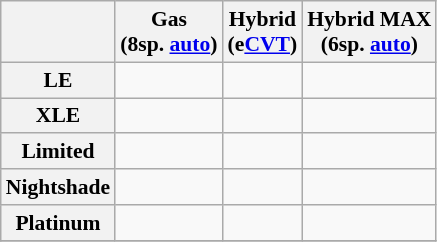<table class="wikitable unsortable" style="font-size:90%;text-align:center;">
<tr>
<th></th>
<th>Gas<br>(8sp. <a href='#'>auto</a>)</th>
<th>Hybrid<br>(e<a href='#'>CVT</a>)</th>
<th>Hybrid MAX<br>(6sp. <a href='#'>auto</a>)</th>
</tr>
<tr>
<th>LE</th>
<td></td>
<td></td>
<td></td>
</tr>
<tr>
<th>XLE</th>
<td></td>
<td></td>
<td></td>
</tr>
<tr>
<th>Limited</th>
<td></td>
<td></td>
<td></td>
</tr>
<tr>
<th>Nightshade</th>
<td></td>
<td></td>
<td></td>
</tr>
<tr>
<th>Platinum</th>
<td></td>
<td></td>
<td></td>
</tr>
<tr>
</tr>
</table>
